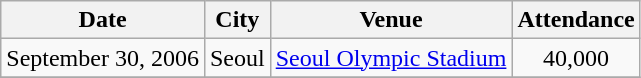<table class="wikitable" style="text-align:center;">
<tr>
<th>Date</th>
<th>City</th>
<th>Venue</th>
<th>Attendance</th>
</tr>
<tr>
<td>September 30, 2006</td>
<td>Seoul</td>
<td><a href='#'>Seoul Olympic Stadium</a></td>
<td>40,000</td>
</tr>
<tr>
</tr>
</table>
